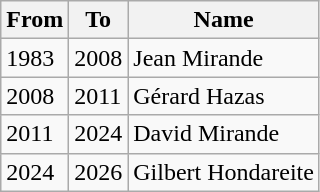<table class="wikitable">
<tr>
<th>From</th>
<th>To</th>
<th>Name</th>
</tr>
<tr>
<td>1983</td>
<td>2008</td>
<td>Jean Mirande</td>
</tr>
<tr>
<td>2008</td>
<td>2011</td>
<td>Gérard Hazas</td>
</tr>
<tr>
<td>2011</td>
<td>2024</td>
<td>David Mirande</td>
</tr>
<tr>
<td>2024</td>
<td>2026</td>
<td>Gilbert Hondareite</td>
</tr>
</table>
